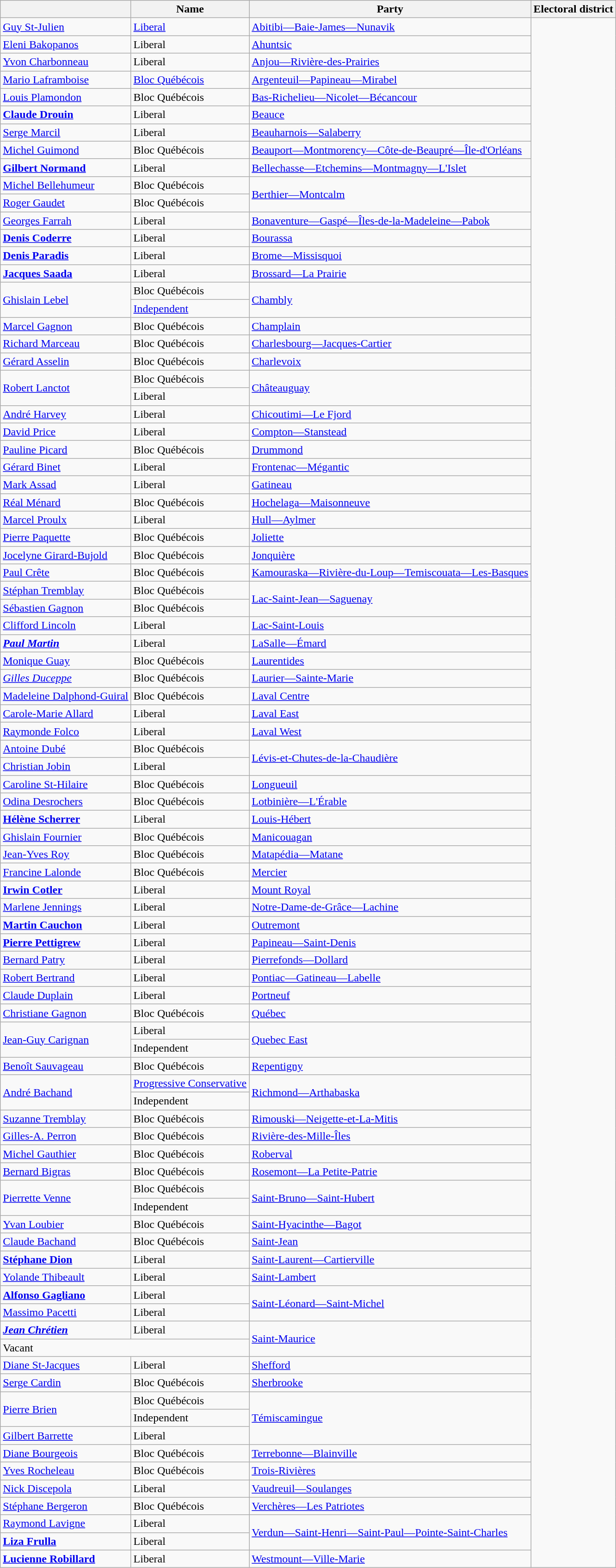<table class="wikitable">
<tr>
<th></th>
<th>Name</th>
<th>Party</th>
<th>Electoral district</th>
</tr>
<tr>
<td><a href='#'>Guy St-Julien</a></td>
<td><a href='#'>Liberal</a></td>
<td><a href='#'>Abitibi—Baie-James—Nunavik</a></td>
</tr>
<tr>
<td><a href='#'>Eleni Bakopanos</a></td>
<td>Liberal</td>
<td><a href='#'>Ahuntsic</a></td>
</tr>
<tr>
<td><a href='#'>Yvon Charbonneau</a></td>
<td>Liberal</td>
<td><a href='#'>Anjou—Rivière-des-Prairies</a></td>
</tr>
<tr>
<td><a href='#'>Mario Laframboise</a></td>
<td><a href='#'>Bloc Québécois</a></td>
<td><a href='#'>Argenteuil—Papineau—Mirabel</a></td>
</tr>
<tr>
<td><a href='#'>Louis Plamondon</a></td>
<td>Bloc Québécois</td>
<td><a href='#'>Bas-Richelieu—Nicolet—Bécancour</a></td>
</tr>
<tr>
<td><strong><a href='#'>Claude Drouin</a></strong></td>
<td>Liberal</td>
<td><a href='#'>Beauce</a></td>
</tr>
<tr>
<td><a href='#'>Serge Marcil</a></td>
<td>Liberal</td>
<td><a href='#'>Beauharnois—Salaberry</a></td>
</tr>
<tr>
<td><a href='#'>Michel Guimond</a></td>
<td>Bloc Québécois</td>
<td><a href='#'>Beauport—Montmorency—Côte-de-Beaupré—Île-d'Orléans</a></td>
</tr>
<tr>
<td><strong><a href='#'>Gilbert Normand</a></strong></td>
<td>Liberal</td>
<td><a href='#'>Bellechasse—Etchemins—Montmagny—L'Islet</a></td>
</tr>
<tr>
<td><a href='#'>Michel Bellehumeur</a></td>
<td>Bloc Québécois</td>
<td rowspan="2"><a href='#'>Berthier—Montcalm</a></td>
</tr>
<tr>
<td><a href='#'>Roger Gaudet</a></td>
<td>Bloc Québécois</td>
</tr>
<tr>
<td><a href='#'>Georges Farrah</a></td>
<td>Liberal</td>
<td><a href='#'>Bonaventure—Gaspé—Îles-de-la-Madeleine—Pabok</a></td>
</tr>
<tr>
<td><strong><a href='#'>Denis Coderre</a></strong></td>
<td>Liberal</td>
<td><a href='#'>Bourassa</a></td>
</tr>
<tr>
<td><strong><a href='#'>Denis Paradis</a></strong></td>
<td>Liberal</td>
<td><a href='#'>Brome—Missisquoi</a></td>
</tr>
<tr>
<td><strong><a href='#'>Jacques Saada</a></strong></td>
<td>Liberal</td>
<td><a href='#'>Brossard—La Prairie</a></td>
</tr>
<tr>
<td rowspan="2"><a href='#'>Ghislain Lebel</a></td>
<td>Bloc Québécois</td>
<td rowspan="2"><a href='#'>Chambly</a></td>
</tr>
<tr>
<td><a href='#'>Independent</a></td>
</tr>
<tr>
<td><a href='#'>Marcel Gagnon</a></td>
<td>Bloc Québécois</td>
<td><a href='#'>Champlain</a></td>
</tr>
<tr>
<td><a href='#'>Richard Marceau</a></td>
<td>Bloc Québécois</td>
<td><a href='#'>Charlesbourg—Jacques-Cartier</a></td>
</tr>
<tr>
<td><a href='#'>Gérard Asselin</a></td>
<td>Bloc Québécois</td>
<td><a href='#'>Charlevoix</a></td>
</tr>
<tr>
<td rowspan="2"><a href='#'>Robert Lanctot</a></td>
<td>Bloc Québécois</td>
<td rowspan="2"><a href='#'>Châteauguay</a></td>
</tr>
<tr>
<td>Liberal</td>
</tr>
<tr>
<td><a href='#'>André Harvey</a></td>
<td>Liberal</td>
<td><a href='#'>Chicoutimi—Le Fjord</a></td>
</tr>
<tr>
<td><a href='#'>David Price</a></td>
<td>Liberal</td>
<td><a href='#'>Compton—Stanstead</a></td>
</tr>
<tr>
<td><a href='#'>Pauline Picard</a></td>
<td>Bloc Québécois</td>
<td><a href='#'>Drummond</a></td>
</tr>
<tr>
<td><a href='#'>Gérard Binet</a></td>
<td>Liberal</td>
<td><a href='#'>Frontenac—Mégantic</a></td>
</tr>
<tr>
<td><a href='#'>Mark Assad</a></td>
<td>Liberal</td>
<td><a href='#'>Gatineau</a></td>
</tr>
<tr>
<td><a href='#'>Réal Ménard</a></td>
<td>Bloc Québécois</td>
<td><a href='#'>Hochelaga—Maisonneuve</a></td>
</tr>
<tr>
<td><a href='#'>Marcel Proulx</a></td>
<td>Liberal</td>
<td><a href='#'>Hull—Aylmer</a></td>
</tr>
<tr>
<td><a href='#'>Pierre Paquette</a></td>
<td>Bloc Québécois</td>
<td><a href='#'>Joliette</a></td>
</tr>
<tr>
<td><a href='#'>Jocelyne Girard-Bujold</a></td>
<td>Bloc Québécois</td>
<td><a href='#'>Jonquière</a></td>
</tr>
<tr>
<td><a href='#'>Paul Crête</a></td>
<td>Bloc Québécois</td>
<td><a href='#'>Kamouraska—Rivière-du-Loup—Temiscouata—Les-Basques</a></td>
</tr>
<tr>
<td><a href='#'>Stéphan Tremblay</a></td>
<td>Bloc Québécois</td>
<td rowspan="2"><a href='#'>Lac-Saint-Jean—Saguenay</a></td>
</tr>
<tr>
<td><a href='#'>Sébastien Gagnon</a></td>
<td>Bloc Québécois</td>
</tr>
<tr>
<td><a href='#'>Clifford Lincoln</a></td>
<td>Liberal</td>
<td><a href='#'>Lac-Saint-Louis</a></td>
</tr>
<tr>
<td><strong><em><a href='#'>Paul Martin</a></em></strong></td>
<td>Liberal</td>
<td><a href='#'>LaSalle—Émard</a></td>
</tr>
<tr>
<td><a href='#'>Monique Guay</a></td>
<td>Bloc Québécois</td>
<td><a href='#'>Laurentides</a></td>
</tr>
<tr>
<td><em><a href='#'>Gilles Duceppe</a></em></td>
<td>Bloc Québécois</td>
<td><a href='#'>Laurier—Sainte-Marie</a></td>
</tr>
<tr>
<td><a href='#'>Madeleine Dalphond-Guiral</a></td>
<td>Bloc Québécois</td>
<td><a href='#'>Laval Centre</a></td>
</tr>
<tr>
<td><a href='#'>Carole-Marie Allard</a></td>
<td>Liberal</td>
<td><a href='#'>Laval East</a></td>
</tr>
<tr>
<td><a href='#'>Raymonde Folco</a></td>
<td>Liberal</td>
<td><a href='#'>Laval West</a></td>
</tr>
<tr>
<td><a href='#'>Antoine Dubé</a></td>
<td>Bloc Québécois</td>
<td rowspan="2"><a href='#'>Lévis-et-Chutes-de-la-Chaudière</a></td>
</tr>
<tr>
<td><a href='#'>Christian Jobin</a></td>
<td>Liberal</td>
</tr>
<tr>
<td><a href='#'>Caroline St-Hilaire</a></td>
<td>Bloc Québécois</td>
<td><a href='#'>Longueuil</a></td>
</tr>
<tr>
<td><a href='#'>Odina Desrochers</a></td>
<td>Bloc Québécois</td>
<td><a href='#'>Lotbinière—L'Érable</a></td>
</tr>
<tr>
<td><strong><a href='#'>Hélène Scherrer</a></strong></td>
<td>Liberal</td>
<td><a href='#'>Louis-Hébert</a></td>
</tr>
<tr>
<td><a href='#'>Ghislain Fournier</a></td>
<td>Bloc Québécois</td>
<td><a href='#'>Manicouagan</a></td>
</tr>
<tr>
<td><a href='#'>Jean-Yves Roy</a></td>
<td>Bloc Québécois</td>
<td><a href='#'>Matapédia—Matane</a></td>
</tr>
<tr>
<td><a href='#'>Francine Lalonde</a></td>
<td>Bloc Québécois</td>
<td><a href='#'>Mercier</a></td>
</tr>
<tr>
<td><strong><a href='#'>Irwin Cotler</a></strong></td>
<td>Liberal</td>
<td><a href='#'>Mount Royal</a></td>
</tr>
<tr>
<td><a href='#'>Marlene Jennings</a></td>
<td>Liberal</td>
<td><a href='#'>Notre-Dame-de-Grâce—Lachine</a></td>
</tr>
<tr>
<td><strong><a href='#'>Martin Cauchon</a></strong></td>
<td>Liberal</td>
<td><a href='#'>Outremont</a></td>
</tr>
<tr>
<td><strong><a href='#'>Pierre Pettigrew</a></strong></td>
<td>Liberal</td>
<td><a href='#'>Papineau—Saint-Denis</a></td>
</tr>
<tr>
<td><a href='#'>Bernard Patry</a></td>
<td>Liberal</td>
<td><a href='#'>Pierrefonds—Dollard</a></td>
</tr>
<tr>
<td><a href='#'>Robert Bertrand</a></td>
<td>Liberal</td>
<td><a href='#'>Pontiac—Gatineau—Labelle</a></td>
</tr>
<tr>
<td><a href='#'>Claude Duplain</a></td>
<td>Liberal</td>
<td><a href='#'>Portneuf</a></td>
</tr>
<tr>
<td><a href='#'>Christiane Gagnon</a></td>
<td>Bloc Québécois</td>
<td><a href='#'>Québec</a></td>
</tr>
<tr>
<td rowspan="2"><a href='#'>Jean-Guy Carignan</a></td>
<td>Liberal</td>
<td rowspan="2"><a href='#'>Quebec East</a></td>
</tr>
<tr>
<td>Independent</td>
</tr>
<tr>
<td><a href='#'>Benoît Sauvageau</a></td>
<td>Bloc Québécois</td>
<td><a href='#'>Repentigny</a></td>
</tr>
<tr>
<td rowspan="2"><a href='#'>André Bachand</a></td>
<td><a href='#'>Progressive Conservative</a></td>
<td rowspan="2"><a href='#'>Richmond—Arthabaska</a></td>
</tr>
<tr>
<td>Independent</td>
</tr>
<tr>
<td><a href='#'>Suzanne Tremblay</a></td>
<td>Bloc Québécois</td>
<td><a href='#'>Rimouski—Neigette-et-La-Mitis</a></td>
</tr>
<tr>
<td><a href='#'>Gilles-A. Perron</a></td>
<td>Bloc Québécois</td>
<td><a href='#'>Rivière-des-Mille-Îles</a></td>
</tr>
<tr>
<td><a href='#'>Michel Gauthier</a></td>
<td>Bloc Québécois</td>
<td><a href='#'>Roberval</a></td>
</tr>
<tr>
<td><a href='#'>Bernard Bigras</a></td>
<td>Bloc Québécois</td>
<td><a href='#'>Rosemont—La Petite-Patrie</a></td>
</tr>
<tr>
<td rowspan="2"><a href='#'>Pierrette Venne</a></td>
<td>Bloc Québécois</td>
<td rowspan="2"><a href='#'>Saint-Bruno—Saint-Hubert</a></td>
</tr>
<tr>
<td>Independent</td>
</tr>
<tr>
<td><a href='#'>Yvan Loubier</a></td>
<td>Bloc Québécois</td>
<td><a href='#'>Saint-Hyacinthe—Bagot</a></td>
</tr>
<tr>
<td><a href='#'>Claude Bachand</a></td>
<td>Bloc Québécois</td>
<td><a href='#'>Saint-Jean</a></td>
</tr>
<tr>
<td><strong><a href='#'>Stéphane Dion</a></strong></td>
<td>Liberal</td>
<td><a href='#'>Saint-Laurent—Cartierville</a></td>
</tr>
<tr>
<td><a href='#'>Yolande Thibeault</a></td>
<td>Liberal</td>
<td><a href='#'>Saint-Lambert</a></td>
</tr>
<tr>
<td><strong><a href='#'>Alfonso Gagliano</a></strong></td>
<td>Liberal</td>
<td rowspan="2"><a href='#'>Saint-Léonard—Saint-Michel</a></td>
</tr>
<tr>
<td><a href='#'>Massimo Pacetti</a></td>
<td>Liberal</td>
</tr>
<tr>
<td><strong><em><a href='#'>Jean Chrétien</a></em></strong></td>
<td>Liberal</td>
<td rowspan="2"><a href='#'>Saint-Maurice</a></td>
</tr>
<tr>
<td colspan="2">Vacant</td>
</tr>
<tr>
<td><a href='#'>Diane St-Jacques</a></td>
<td>Liberal</td>
<td><a href='#'>Shefford</a></td>
</tr>
<tr>
<td><a href='#'>Serge Cardin</a></td>
<td>Bloc Québécois</td>
<td><a href='#'>Sherbrooke</a></td>
</tr>
<tr>
<td rowspan="2"><a href='#'>Pierre Brien</a></td>
<td>Bloc Québécois</td>
<td rowspan="3"><a href='#'>Témiscamingue</a></td>
</tr>
<tr>
<td>Independent</td>
</tr>
<tr>
<td><a href='#'>Gilbert Barrette</a></td>
<td>Liberal</td>
</tr>
<tr>
<td><a href='#'>Diane Bourgeois</a></td>
<td>Bloc Québécois</td>
<td><a href='#'>Terrebonne—Blainville</a></td>
</tr>
<tr>
<td><a href='#'>Yves Rocheleau</a></td>
<td>Bloc Québécois</td>
<td><a href='#'>Trois-Rivières</a></td>
</tr>
<tr>
<td><a href='#'>Nick Discepola</a></td>
<td>Liberal</td>
<td><a href='#'>Vaudreuil—Soulanges</a></td>
</tr>
<tr>
<td><a href='#'>Stéphane Bergeron</a></td>
<td>Bloc Québécois</td>
<td><a href='#'>Verchères—Les Patriotes</a></td>
</tr>
<tr>
<td><a href='#'>Raymond Lavigne</a></td>
<td>Liberal</td>
<td rowspan="2"><a href='#'>Verdun—Saint-Henri—Saint-Paul—Pointe-Saint-Charles</a></td>
</tr>
<tr>
<td><strong><a href='#'>Liza Frulla</a></strong></td>
<td>Liberal</td>
</tr>
<tr>
<td><strong><a href='#'>Lucienne Robillard</a></strong></td>
<td>Liberal</td>
<td><a href='#'>Westmount—Ville-Marie</a></td>
</tr>
</table>
